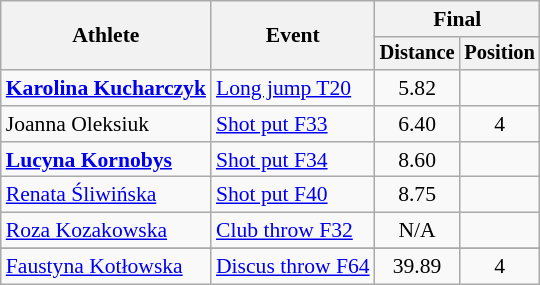<table class=wikitable style="font-size:90%">
<tr>
<th rowspan="2">Athlete</th>
<th rowspan="2">Event</th>
<th colspan="2">Final</th>
</tr>
<tr style="font-size:95%">
<th>Distance</th>
<th>Position</th>
</tr>
<tr align=center>
<td align=left><strong><a href='#'>Karolina Kucharczyk</a></strong></td>
<td align=left><a href='#'>Long jump T20</a></td>
<td>5.82</td>
<td></td>
</tr>
<tr align=center>
<td align=left>Joanna Oleksiuk</td>
<td align=left><a href='#'>Shot put F33</a></td>
<td>6.40</td>
<td>4</td>
</tr>
<tr align=center>
<td align=left><strong><a href='#'>Lucyna Kornobys</a></strong></td>
<td align=left><a href='#'>Shot put F34</a></td>
<td>8.60</td>
<td></td>
</tr>
<tr align=center>
<td align=left><a href='#'>Renata Śliwińska</a></td>
<td align=left><a href='#'>Shot put F40</a></td>
<td>8.75</td>
<td></td>
</tr>
<tr align=center>
<td align=left><a href='#'>Roza Kozakowska</a></td>
<td align=left><a href='#'>Club throw F32</a></td>
<td>N/A</td>
<td></td>
</tr>
<tr>
</tr>
<tr align=center>
<td align=left><a href='#'>Faustyna Kotłowska</a></td>
<td align=left><a href='#'>Discus throw F64</a></td>
<td>39.89</td>
<td>4</td>
</tr>
</table>
